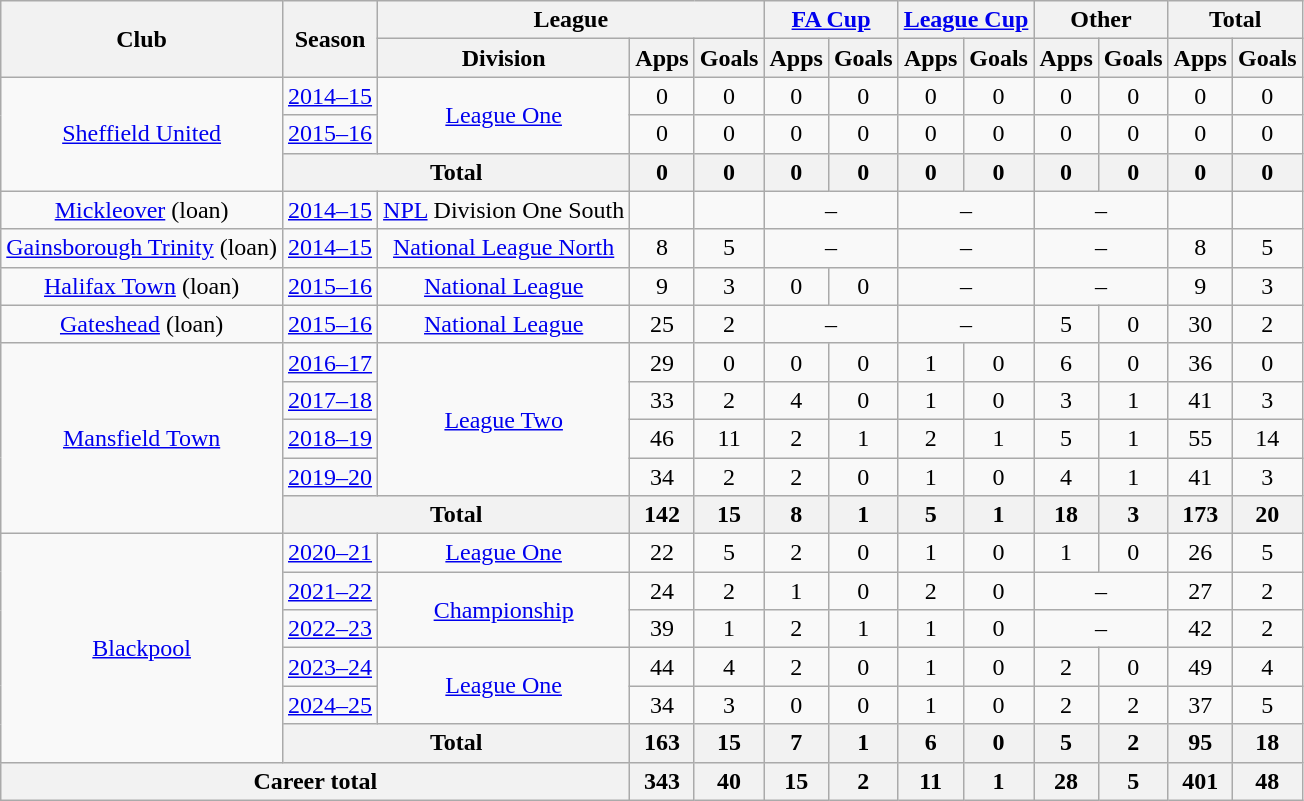<table class="wikitable" style="text-align:center">
<tr>
<th rowspan="2">Club</th>
<th rowspan="2">Season</th>
<th colspan="3">League</th>
<th colspan="2"><a href='#'>FA Cup</a></th>
<th colspan="2"><a href='#'>League Cup</a></th>
<th colspan="2">Other</th>
<th colspan="2">Total</th>
</tr>
<tr>
<th>Division</th>
<th>Apps</th>
<th>Goals</th>
<th>Apps</th>
<th>Goals</th>
<th>Apps</th>
<th>Goals</th>
<th>Apps</th>
<th>Goals</th>
<th>Apps</th>
<th>Goals</th>
</tr>
<tr>
<td rowspan="3"><a href='#'>Sheffield United</a></td>
<td><a href='#'>2014–15</a></td>
<td rowspan="2"><a href='#'>League One</a></td>
<td>0</td>
<td>0</td>
<td>0</td>
<td>0</td>
<td>0</td>
<td>0</td>
<td>0</td>
<td>0</td>
<td>0</td>
<td>0</td>
</tr>
<tr>
<td><a href='#'>2015–16</a></td>
<td>0</td>
<td>0</td>
<td>0</td>
<td>0</td>
<td>0</td>
<td>0</td>
<td>0</td>
<td>0</td>
<td>0</td>
<td>0</td>
</tr>
<tr>
<th colspan="2">Total</th>
<th>0</th>
<th>0</th>
<th>0</th>
<th>0</th>
<th>0</th>
<th>0</th>
<th>0</th>
<th>0</th>
<th>0</th>
<th>0</th>
</tr>
<tr>
<td><a href='#'>Mickleover</a> (loan)</td>
<td><a href='#'>2014–15</a></td>
<td><a href='#'>NPL</a> Division One South</td>
<td></td>
<td></td>
<td colspan="2">–</td>
<td colspan="2">–</td>
<td colspan="2">–</td>
<td></td>
<td></td>
</tr>
<tr>
<td><a href='#'>Gainsborough Trinity</a> (loan)</td>
<td><a href='#'>2014–15</a></td>
<td><a href='#'>National League North</a></td>
<td>8</td>
<td>5</td>
<td colspan="2">–</td>
<td colspan="2">–</td>
<td colspan="2">–</td>
<td>8</td>
<td>5</td>
</tr>
<tr>
<td><a href='#'>Halifax Town</a> (loan)</td>
<td><a href='#'>2015–16</a></td>
<td><a href='#'>National League</a></td>
<td>9</td>
<td>3</td>
<td>0</td>
<td>0</td>
<td colspan="2">–</td>
<td colspan="2">–</td>
<td>9</td>
<td>3</td>
</tr>
<tr>
<td><a href='#'>Gateshead</a> (loan)</td>
<td><a href='#'>2015–16</a></td>
<td><a href='#'>National League</a></td>
<td>25</td>
<td>2</td>
<td colspan="2">–</td>
<td colspan="2">–</td>
<td>5</td>
<td>0</td>
<td>30</td>
<td>2</td>
</tr>
<tr>
<td rowspan="5"><a href='#'>Mansfield Town</a></td>
<td><a href='#'>2016–17</a></td>
<td rowspan="4"><a href='#'>League Two</a></td>
<td>29</td>
<td>0</td>
<td>0</td>
<td>0</td>
<td>1</td>
<td>0</td>
<td>6</td>
<td>0</td>
<td>36</td>
<td>0</td>
</tr>
<tr>
<td><a href='#'>2017–18</a></td>
<td>33</td>
<td>2</td>
<td>4</td>
<td>0</td>
<td>1</td>
<td>0</td>
<td>3</td>
<td>1</td>
<td>41</td>
<td>3</td>
</tr>
<tr>
<td><a href='#'>2018–19</a></td>
<td>46</td>
<td>11</td>
<td>2</td>
<td>1</td>
<td>2</td>
<td>1</td>
<td>5</td>
<td>1</td>
<td>55</td>
<td>14</td>
</tr>
<tr>
<td><a href='#'>2019–20</a></td>
<td>34</td>
<td>2</td>
<td>2</td>
<td>0</td>
<td>1</td>
<td>0</td>
<td>4</td>
<td>1</td>
<td>41</td>
<td>3</td>
</tr>
<tr>
<th colspan="2">Total</th>
<th>142</th>
<th>15</th>
<th>8</th>
<th>1</th>
<th>5</th>
<th>1</th>
<th>18</th>
<th>3</th>
<th>173</th>
<th>20</th>
</tr>
<tr>
<td rowspan="6"><a href='#'>Blackpool</a></td>
<td><a href='#'>2020–21</a></td>
<td><a href='#'>League One</a></td>
<td>22</td>
<td>5</td>
<td>2</td>
<td>0</td>
<td>1</td>
<td>0</td>
<td>1</td>
<td>0</td>
<td>26</td>
<td>5</td>
</tr>
<tr>
<td><a href='#'>2021–22</a></td>
<td rowspan="2"><a href='#'>Championship</a></td>
<td>24</td>
<td>2</td>
<td>1</td>
<td>0</td>
<td>2</td>
<td>0</td>
<td colspan="2">–</td>
<td>27</td>
<td>2</td>
</tr>
<tr>
<td><a href='#'>2022–23</a></td>
<td>39</td>
<td>1</td>
<td>2</td>
<td>1</td>
<td>1</td>
<td>0</td>
<td colspan="2">–</td>
<td>42</td>
<td>2</td>
</tr>
<tr>
<td><a href='#'>2023–24</a></td>
<td rowspan="2"><a href='#'>League One</a></td>
<td>44</td>
<td>4</td>
<td>2</td>
<td>0</td>
<td>1</td>
<td>0</td>
<td>2</td>
<td>0</td>
<td>49</td>
<td>4</td>
</tr>
<tr>
<td><a href='#'>2024–25</a></td>
<td>34</td>
<td>3</td>
<td>0</td>
<td>0</td>
<td>1</td>
<td>0</td>
<td>2</td>
<td>2</td>
<td>37</td>
<td>5</td>
</tr>
<tr>
<th colspan="2">Total</th>
<th>163</th>
<th>15</th>
<th>7</th>
<th>1</th>
<th>6</th>
<th>0</th>
<th>5</th>
<th>2</th>
<th>95</th>
<th>18</th>
</tr>
<tr>
<th colspan="3">Career total</th>
<th>343</th>
<th>40</th>
<th>15</th>
<th>2</th>
<th>11</th>
<th>1</th>
<th>28</th>
<th>5</th>
<th>401</th>
<th>48</th>
</tr>
</table>
